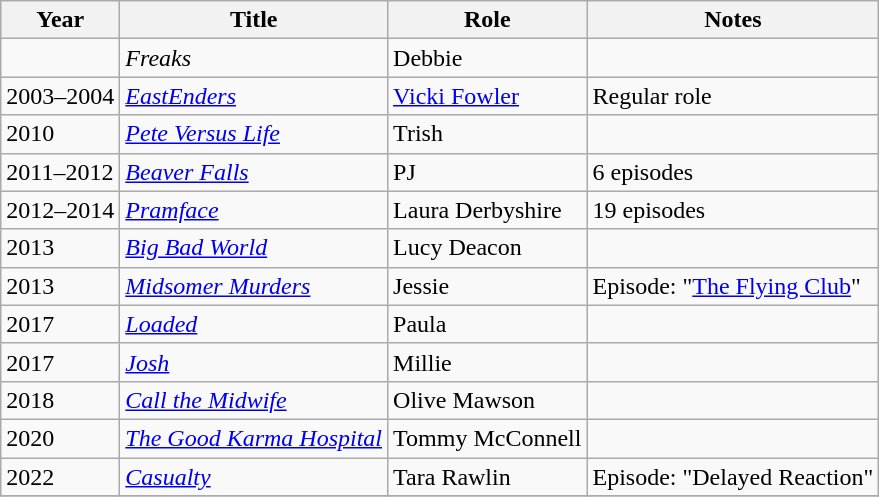<table class="wikitable sortable">
<tr>
<th scope="col">Year</th>
<th scope="col">Title</th>
<th scope="col">Role</th>
<th scope="col" class="unsortable">Notes</th>
</tr>
<tr>
<td></td>
<td><em>Freaks</em></td>
<td>Debbie</td>
<td></td>
</tr>
<tr>
<td>2003–2004</td>
<td><em><a href='#'>EastEnders</a></em></td>
<td><a href='#'>Vicki Fowler</a></td>
<td>Regular role</td>
</tr>
<tr>
<td>2010</td>
<td><em><a href='#'>Pete Versus Life</a></em></td>
<td>Trish</td>
<td></td>
</tr>
<tr>
<td>2011–2012</td>
<td><em><a href='#'>Beaver Falls</a></em></td>
<td>PJ</td>
<td>6 episodes</td>
</tr>
<tr>
<td>2012–2014</td>
<td><em><a href='#'>Pramface</a></em></td>
<td>Laura Derbyshire</td>
<td>19 episodes</td>
</tr>
<tr>
<td>2013</td>
<td><em><a href='#'>Big Bad World</a></em></td>
<td>Lucy Deacon</td>
<td></td>
</tr>
<tr>
<td>2013</td>
<td><em><a href='#'>Midsomer Murders</a></em></td>
<td>Jessie</td>
<td>Episode: "<a href='#'>The Flying Club</a>"</td>
</tr>
<tr>
<td>2017</td>
<td><em><a href='#'>Loaded</a></em></td>
<td>Paula</td>
<td></td>
</tr>
<tr>
<td>2017</td>
<td><em><a href='#'>Josh</a></em></td>
<td>Millie</td>
<td></td>
</tr>
<tr>
<td>2018</td>
<td><em><a href='#'>Call the Midwife</a></em></td>
<td>Olive Mawson</td>
<td></td>
</tr>
<tr>
<td>2020</td>
<td><em><a href='#'>The Good Karma Hospital</a> </em></td>
<td>Tommy McConnell</td>
<td></td>
</tr>
<tr>
<td>2022</td>
<td><em><a href='#'>Casualty</a></em></td>
<td>Tara Rawlin</td>
<td>Episode: "Delayed Reaction"</td>
</tr>
<tr>
</tr>
</table>
